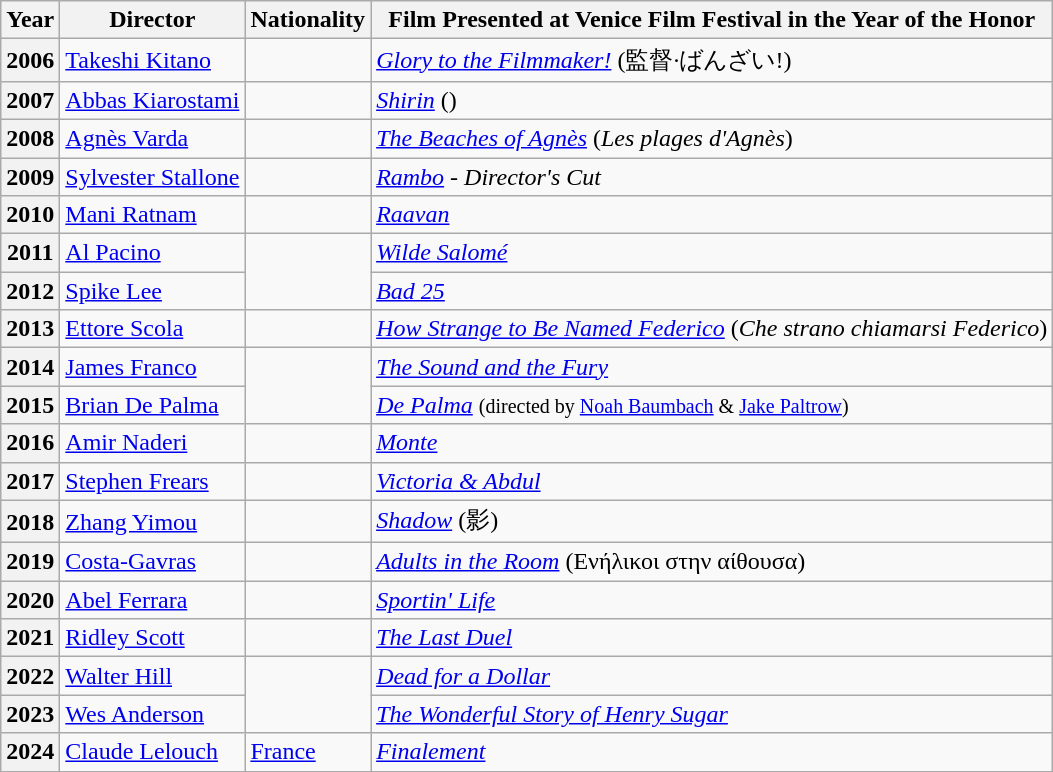<table class="wikitable">
<tr>
<th>Year</th>
<th>Director</th>
<th>Nationality</th>
<th>Film Presented at Venice Film Festival in the Year of the Honor</th>
</tr>
<tr>
<th>2006</th>
<td><a href='#'>Takeshi Kitano</a></td>
<td></td>
<td><em><a href='#'>Glory to the Filmmaker!</a></em> (監督·ばんざい!)</td>
</tr>
<tr>
<th>2007</th>
<td><a href='#'>Abbas Kiarostami</a></td>
<td></td>
<td><em><a href='#'>Shirin</a></em> ()</td>
</tr>
<tr>
<th>2008</th>
<td><a href='#'>Agnès Varda</a></td>
<td></td>
<td><em><a href='#'>The Beaches of Agnès</a></em> (<em>Les plages d'Agnès</em>)</td>
</tr>
<tr>
<th>2009</th>
<td><a href='#'>Sylvester Stallone</a></td>
<td></td>
<td><em><a href='#'>Rambo</a> - Director's Cut</em></td>
</tr>
<tr>
<th>2010</th>
<td><a href='#'>Mani Ratnam</a></td>
<td></td>
<td><em><a href='#'>Raavan</a></em></td>
</tr>
<tr>
<th>2011</th>
<td><a href='#'>Al Pacino</a></td>
<td rowspan="2"></td>
<td><em><a href='#'>Wilde Salomé</a></em></td>
</tr>
<tr>
<th>2012</th>
<td><a href='#'>Spike Lee</a></td>
<td><em><a href='#'>Bad 25</a></em></td>
</tr>
<tr>
<th>2013</th>
<td><a href='#'>Ettore Scola</a></td>
<td></td>
<td><em><a href='#'>How Strange to Be Named Federico</a></em> (<em>Che strano chiamarsi Federico</em>)</td>
</tr>
<tr>
<th>2014</th>
<td><a href='#'>James Franco</a></td>
<td rowspan="2"></td>
<td><em><a href='#'>The Sound and the Fury</a></em></td>
</tr>
<tr>
<th>2015</th>
<td><a href='#'>Brian De Palma</a></td>
<td><em><a href='#'>De Palma</a></em> <small>(directed by <a href='#'>Noah Baumbach</a> & <a href='#'>Jake Paltrow</a>)</small></td>
</tr>
<tr>
<th>2016</th>
<td><a href='#'>Amir Naderi</a></td>
<td></td>
<td><em><a href='#'>Monte</a></em></td>
</tr>
<tr>
<th>2017</th>
<td><a href='#'>Stephen Frears</a></td>
<td></td>
<td><em><a href='#'>Victoria & Abdul</a></em></td>
</tr>
<tr>
<th>2018</th>
<td><a href='#'>Zhang Yimou</a></td>
<td></td>
<td><em><a href='#'>Shadow</a></em> (影)</td>
</tr>
<tr>
<th>2019</th>
<td><a href='#'>Costa-Gavras</a></td>
<td></td>
<td><em><a href='#'>Adults in the Room</a></em> (Ενήλικοι στην αίθουσα)</td>
</tr>
<tr>
<th>2020</th>
<td><a href='#'>Abel Ferrara</a></td>
<td></td>
<td><em><a href='#'>Sportin' Life</a></em></td>
</tr>
<tr>
<th>2021</th>
<td><a href='#'>Ridley Scott</a></td>
<td></td>
<td><em><a href='#'>The Last Duel</a></em></td>
</tr>
<tr>
<th>2022</th>
<td><a href='#'>Walter Hill</a></td>
<td rowspan="2"></td>
<td><em><a href='#'>Dead for a Dollar</a></em></td>
</tr>
<tr>
<th>2023</th>
<td><a href='#'>Wes Anderson</a></td>
<td><em><a href='#'>The Wonderful Story of Henry Sugar</a></em></td>
</tr>
<tr>
<th>2024</th>
<td><a href='#'>Claude Lelouch</a></td>
<td> <a href='#'>France</a></td>
<td><em><a href='#'>Finalement</a></em></td>
</tr>
</table>
